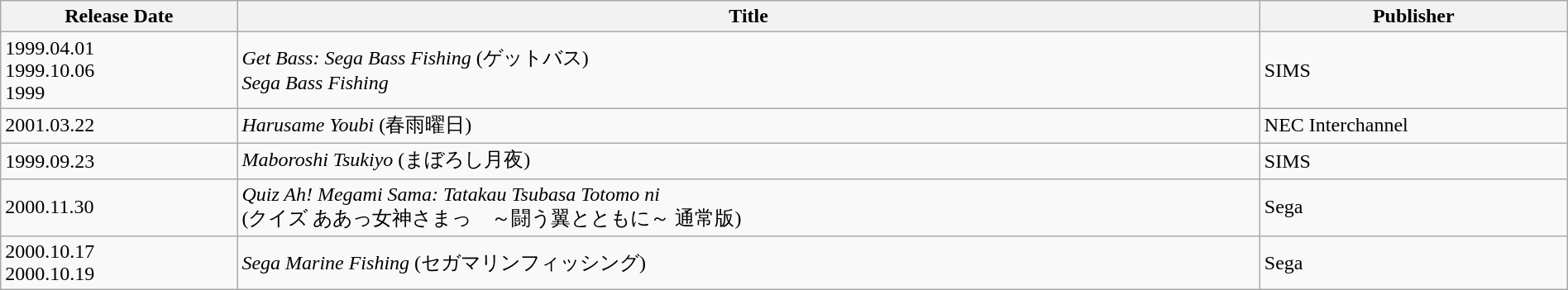<table class="wikitable" style="width:100%;">
<tr>
<th>Release Date</th>
<th>Title</th>
<th>Publisher</th>
</tr>
<tr>
<td>1999.04.01 <br>1999.10.06 <br>1999   </td>
<td><em>Get Bass: Sega Bass Fishing</em> (ゲットバス) <br><em>Sega Bass Fishing</em>    </td>
<td>SIMS</td>
</tr>
<tr>
<td>2001.03.22 </td>
<td><em>Harusame Youbi</em> (春雨曜日)</td>
<td>NEC Interchannel</td>
</tr>
<tr>
<td>1999.09.23 </td>
<td><em>Maboroshi Tsukiyo</em> (まぼろし月夜)</td>
<td>SIMS</td>
</tr>
<tr>
<td>2000.11.30 </td>
<td><em>Quiz Ah! Megami Sama: Tatakau Tsubasa Totomo ni</em><br>(クイズ ああっ女神さまっ　～闘う翼とともに～ 通常版)</td>
<td>Sega</td>
</tr>
<tr>
<td>2000.10.17 <br>2000.10.19 </td>
<td><em>Sega Marine Fishing</em> (セガマリンフィッシング)</td>
<td>Sega</td>
</tr>
</table>
